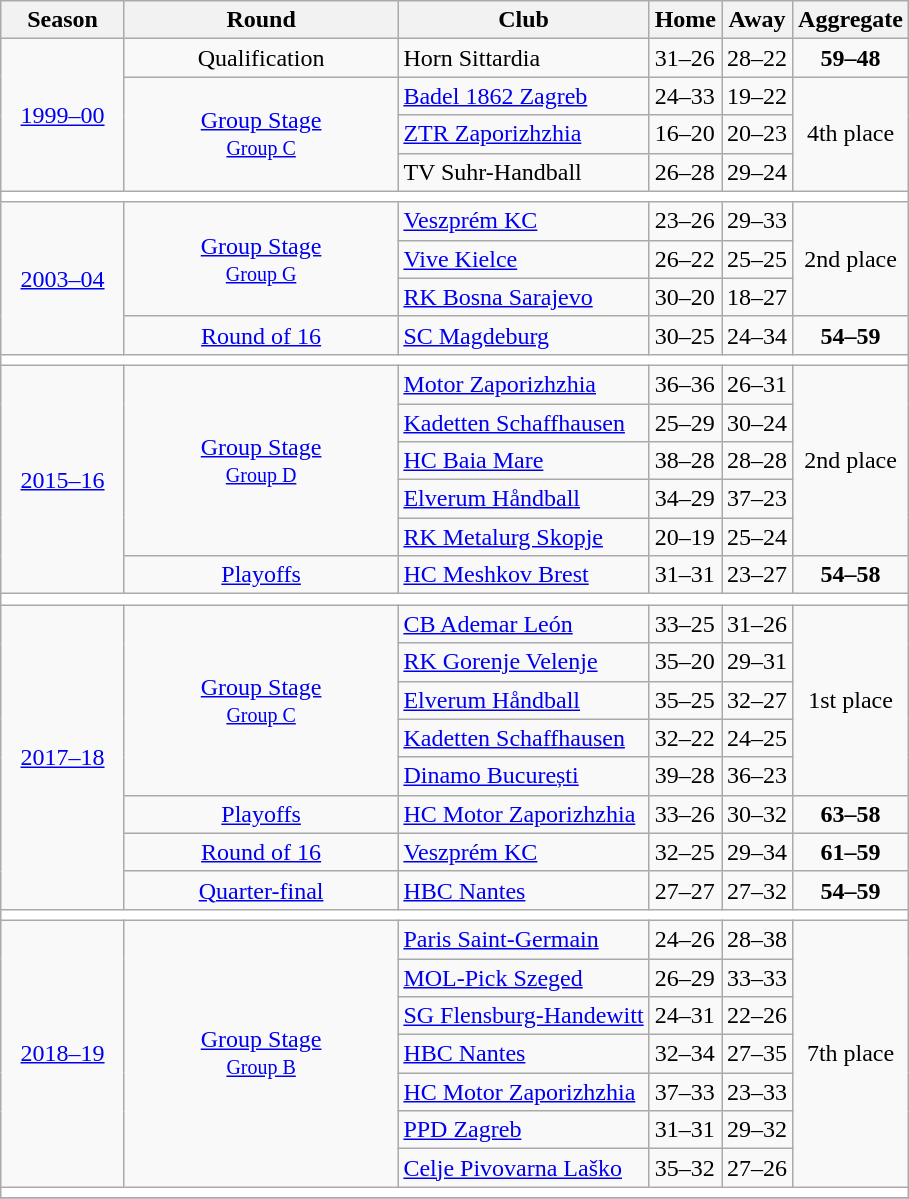<table class="wikitable">
<tr>
<th width=75>Season</th>
<th width=175>Round</th>
<th>Club</th>
<th>Home</th>
<th>Away</th>
<th>Aggregate</th>
</tr>
<tr>
<td align=center rowspan="4"><a href='#'>1999–00</a></td>
<td align=center>Qualification</td>
<td align=left> Horn Sittardia</td>
<td align=left>31–26</td>
<td align=left>28–22</td>
<td align=center><strong>59–48</strong></td>
</tr>
<tr>
<td align=center rowspan="3"><a href='#'>Group Stage<br><small>Group C</small></a><br></td>
<td align=left> <a href='#'>Badel 1862 Zagreb</a></td>
<td align=left>24–33</td>
<td align=left>19–22</td>
<td align=center rowspan=3>4th place</td>
</tr>
<tr>
<td align=left> <a href='#'>ZTR Zaporizhzhia</a></td>
<td align=left>16–20</td>
<td align=left>20–23</td>
</tr>
<tr>
<td align=left> TV Suhr-Handball</td>
<td align=left>26–28</td>
<td align=left>29–24</td>
</tr>
<tr>
<td colspan=7 style="text-align: center;" bgcolor=white></td>
</tr>
<tr>
<td align=center rowspan="4"><a href='#'>2003–04</a></td>
<td align=center rowspan="3"><a href='#'>Group Stage<br><small>Group G</small></a><br></td>
<td align=left> <a href='#'>Veszprém KC</a></td>
<td align=left>23–26</td>
<td align=left>29–33</td>
<td align=center rowspan=3>2nd place</td>
</tr>
<tr>
<td align=left> <a href='#'>Vive Kielce</a></td>
<td align=left>26–22</td>
<td align=left>25–25</td>
</tr>
<tr>
<td align=left> <a href='#'>RK Bosna Sarajevo</a></td>
<td align=left>30–20</td>
<td align=left>18–27</td>
</tr>
<tr>
<td align=center rowspan="1"><a href='#'>Round of 16</a></td>
<td align=left> <a href='#'>SC Magdeburg</a></td>
<td align=left>30–25</td>
<td align=left>24–34</td>
<td align=center><strong>54–59</strong></td>
</tr>
<tr>
<td colspan=7 style="text-align: center;" bgcolor=white></td>
</tr>
<tr>
<td align=center rowspan="6"><a href='#'>2015–16</a></td>
<td align=center rowspan="5"><a href='#'>Group Stage<br><small>Group D</small></a><br></td>
<td align=left> <a href='#'>Motor Zaporizhzhia</a></td>
<td align=left>36–36</td>
<td align=left>26–31</td>
<td align=center rowspan=5>2nd place</td>
</tr>
<tr>
<td align=left> <a href='#'>Kadetten Schaffhausen</a></td>
<td align=left>25–29</td>
<td align=left>30–24</td>
</tr>
<tr>
<td align=left> <a href='#'>HC Baia Mare</a></td>
<td align=left>38–28</td>
<td align=left>28–28</td>
</tr>
<tr>
<td align=left> <a href='#'>Elverum Håndball</a></td>
<td align=left>34–29</td>
<td align=left>37–23</td>
</tr>
<tr>
<td align=left> <a href='#'>RK Metalurg Skopje</a></td>
<td align=left>20–19</td>
<td align=left>25–24</td>
</tr>
<tr>
<td align=center rowspan="1"><a href='#'>Playoffs</a></td>
<td align=left> <a href='#'>HC Meshkov Brest</a></td>
<td align=left>31–31</td>
<td align=left>23–27</td>
<td align=center><strong>54–58</strong></td>
</tr>
<tr>
<td colspan=7 style="text-align: center;" bgcolor=white></td>
</tr>
<tr>
<td align=center rowspan="8"><a href='#'>2017–18</a></td>
<td align=center rowspan="5"><a href='#'>Group Stage<br><small>Group C</small></a><br></td>
<td align=left> <a href='#'>CB Ademar León</a></td>
<td align=left>33–25</td>
<td align=left>31–26</td>
<td align=center rowspan=5>1st place</td>
</tr>
<tr>
<td align=left> <a href='#'>RK Gorenje Velenje</a></td>
<td align=left>35–20</td>
<td align=left>29–31</td>
</tr>
<tr>
<td align=left> <a href='#'>Elverum Håndball</a></td>
<td align=left>35–25</td>
<td align=left>32–27</td>
</tr>
<tr>
<td align=left> <a href='#'>Kadetten Schaffhausen</a></td>
<td align=left>32–22</td>
<td align=left>24–25</td>
</tr>
<tr>
<td align=left> <a href='#'>Dinamo București</a></td>
<td align=left>39–28</td>
<td align=left>36–23</td>
</tr>
<tr>
<td align=center rowspan="1"><a href='#'>Playoffs</a></td>
<td align=left> <a href='#'>HC Motor Zaporizhzhia</a></td>
<td align=left>33–26</td>
<td align=left>30–32</td>
<td align=center><strong>63–58</strong></td>
</tr>
<tr>
<td align=center rowspan="1"><a href='#'>Round of 16</a></td>
<td align=left> <a href='#'>Veszprém KC</a></td>
<td align=left>32–25</td>
<td align=left>29–34</td>
<td align=center><strong>61–59</strong></td>
</tr>
<tr>
<td align=center rowspan="1"><a href='#'>Quarter-final</a></td>
<td align=left> <a href='#'>HBC Nantes</a></td>
<td align=left>27–27</td>
<td align=left>27–32</td>
<td align=center><strong>54–59</strong></td>
</tr>
<tr>
<td colspan=7 style="text-align: center;" bgcolor=white></td>
</tr>
<tr>
<td align=center rowspan="7"><a href='#'>2018–19</a></td>
<td align=center rowspan="7"><a href='#'>Group Stage<br><small>Group B</small></a><br></td>
<td align=left> <a href='#'>Paris Saint-Germain</a></td>
<td align=left>24–26</td>
<td align=left>28–38</td>
<td align=center rowspan=7>7th place</td>
</tr>
<tr>
<td align=left> <a href='#'>MOL-Pick Szeged</a></td>
<td align=left>26–29</td>
<td align=left>33–33</td>
</tr>
<tr>
<td align=left> <a href='#'>SG Flensburg-Handewitt</a></td>
<td align=left>24–31</td>
<td align=left>22–26</td>
</tr>
<tr>
<td align=left> <a href='#'>HBC Nantes</a></td>
<td align=left>32–34</td>
<td align=left>27–35</td>
</tr>
<tr>
<td align=left> <a href='#'>HC Motor Zaporizhzhia</a></td>
<td align=left>37–33</td>
<td align=left>23–33</td>
</tr>
<tr>
<td align=left> <a href='#'>PPD Zagreb</a></td>
<td align=left>31–31</td>
<td align=left>29–32</td>
</tr>
<tr>
<td align=left> <a href='#'>Celje Pivovarna Laško</a></td>
<td align=left>35–32</td>
<td align=left>27–26</td>
</tr>
<tr>
<td colspan=7 style="text-align: center;" bgcolor=white></td>
</tr>
<tr>
</tr>
</table>
